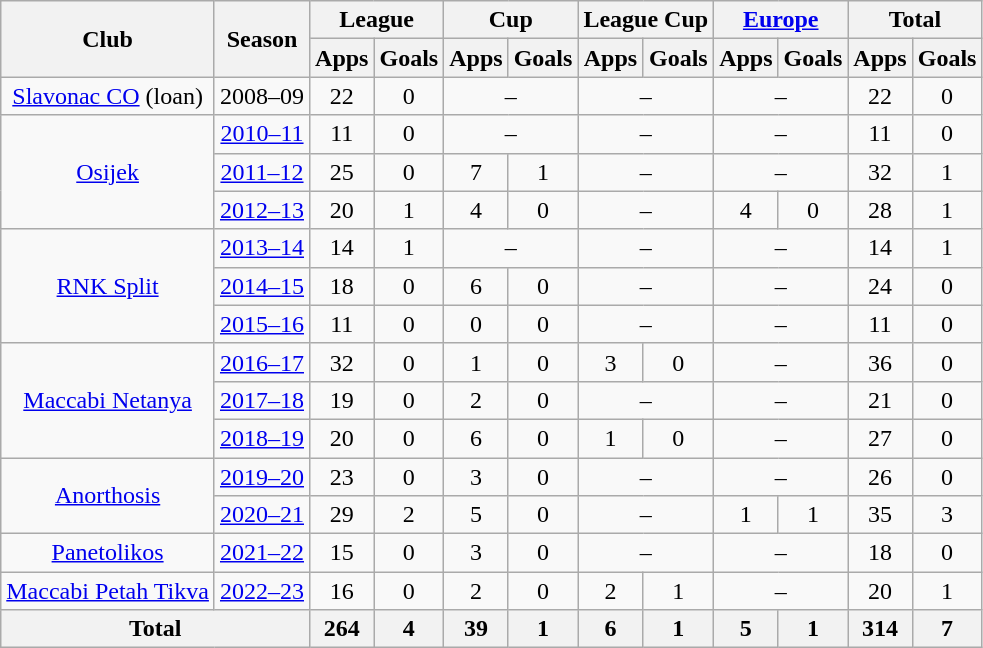<table class="wikitable" style="text-align: center">
<tr>
<th rowspan="2">Club</th>
<th rowspan="2">Season</th>
<th colspan="2">League</th>
<th colspan="2">Cup</th>
<th colspan="2">League Cup</th>
<th colspan="2"><a href='#'>Europe</a></th>
<th colspan="2">Total</th>
</tr>
<tr>
<th>Apps</th>
<th>Goals</th>
<th>Apps</th>
<th>Goals</th>
<th>Apps</th>
<th>Goals</th>
<th>Apps</th>
<th>Goals</th>
<th>Apps</th>
<th>Goals</th>
</tr>
<tr>
<td rowspan="1" valign="center"><a href='#'>Slavonac CO</a> (loan)</td>
<td>2008–09</td>
<td>22</td>
<td>0</td>
<td colspan="2">–</td>
<td colspan="2">–</td>
<td colspan="2">–</td>
<td>22</td>
<td>0</td>
</tr>
<tr>
<td rowspan="3" valign="center"><a href='#'>Osijek</a></td>
<td><a href='#'>2010–11</a></td>
<td>11</td>
<td>0</td>
<td colspan="2">–</td>
<td colspan="2">–</td>
<td colspan="2">–</td>
<td>11</td>
<td>0</td>
</tr>
<tr>
<td><a href='#'>2011–12</a></td>
<td>25</td>
<td>0</td>
<td>7</td>
<td>1</td>
<td colspan="2">–</td>
<td colspan="2">–</td>
<td>32</td>
<td>1</td>
</tr>
<tr>
<td><a href='#'>2012–13</a></td>
<td>20</td>
<td>1</td>
<td>4</td>
<td>0</td>
<td colspan="2">–</td>
<td>4</td>
<td>0</td>
<td>28</td>
<td>1</td>
</tr>
<tr>
<td rowspan="3" valign="center"><a href='#'>RNK Split</a></td>
<td><a href='#'>2013–14</a></td>
<td>14</td>
<td>1</td>
<td colspan="2">–</td>
<td colspan="2">–</td>
<td colspan="2">–</td>
<td>14</td>
<td>1</td>
</tr>
<tr>
<td><a href='#'>2014–15</a></td>
<td>18</td>
<td>0</td>
<td>6</td>
<td>0</td>
<td colspan="2">–</td>
<td colspan="2">–</td>
<td>24</td>
<td>0</td>
</tr>
<tr>
<td><a href='#'>2015–16</a></td>
<td>11</td>
<td>0</td>
<td>0</td>
<td>0</td>
<td colspan="2">–</td>
<td colspan="2">–</td>
<td>11</td>
<td>0</td>
</tr>
<tr>
<td rowspan="3" valign="center"><a href='#'>Maccabi Netanya</a></td>
<td><a href='#'>2016–17</a></td>
<td>32</td>
<td>0</td>
<td>1</td>
<td>0</td>
<td>3</td>
<td>0</td>
<td colspan="2">–</td>
<td>36</td>
<td>0</td>
</tr>
<tr>
<td><a href='#'>2017–18</a></td>
<td>19</td>
<td>0</td>
<td>2</td>
<td>0</td>
<td colspan="2">–</td>
<td colspan="2">–</td>
<td>21</td>
<td>0</td>
</tr>
<tr>
<td><a href='#'>2018–19</a></td>
<td>20</td>
<td>0</td>
<td>6</td>
<td>0</td>
<td>1</td>
<td>0</td>
<td colspan="2">–</td>
<td>27</td>
<td>0</td>
</tr>
<tr>
<td rowspan="2" valign="center"><a href='#'>Anorthosis</a></td>
<td><a href='#'>2019–20</a></td>
<td>23</td>
<td>0</td>
<td>3</td>
<td>0</td>
<td colspan="2">–</td>
<td colspan="2">–</td>
<td>26</td>
<td>0</td>
</tr>
<tr>
<td><a href='#'>2020–21</a></td>
<td>29</td>
<td>2</td>
<td>5</td>
<td>0</td>
<td colspan="2">–</td>
<td>1</td>
<td>1</td>
<td>35</td>
<td>3</td>
</tr>
<tr>
<td rowspan="1" valign="center"><a href='#'>Panetolikos</a></td>
<td><a href='#'>2021–22</a></td>
<td>15</td>
<td>0</td>
<td>3</td>
<td>0</td>
<td colspan="2">–</td>
<td colspan="2">–</td>
<td>18</td>
<td>0</td>
</tr>
<tr>
<td rowspan="1" valign="center"><a href='#'>Maccabi Petah Tikva</a></td>
<td><a href='#'>2022–23</a></td>
<td>16</td>
<td>0</td>
<td>2</td>
<td>0</td>
<td>2</td>
<td>1</td>
<td colspan="2">–</td>
<td>20</td>
<td>1</td>
</tr>
<tr>
<th colspan="2">Total</th>
<th>264</th>
<th>4</th>
<th>39</th>
<th>1</th>
<th>6</th>
<th>1</th>
<th>5</th>
<th>1</th>
<th>314</th>
<th>7</th>
</tr>
</table>
